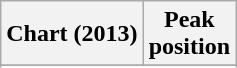<table class="wikitable sortable">
<tr>
<th>Chart (2013)</th>
<th>Peak<br>position</th>
</tr>
<tr>
</tr>
<tr>
</tr>
<tr>
</tr>
<tr>
</tr>
<tr>
</tr>
</table>
